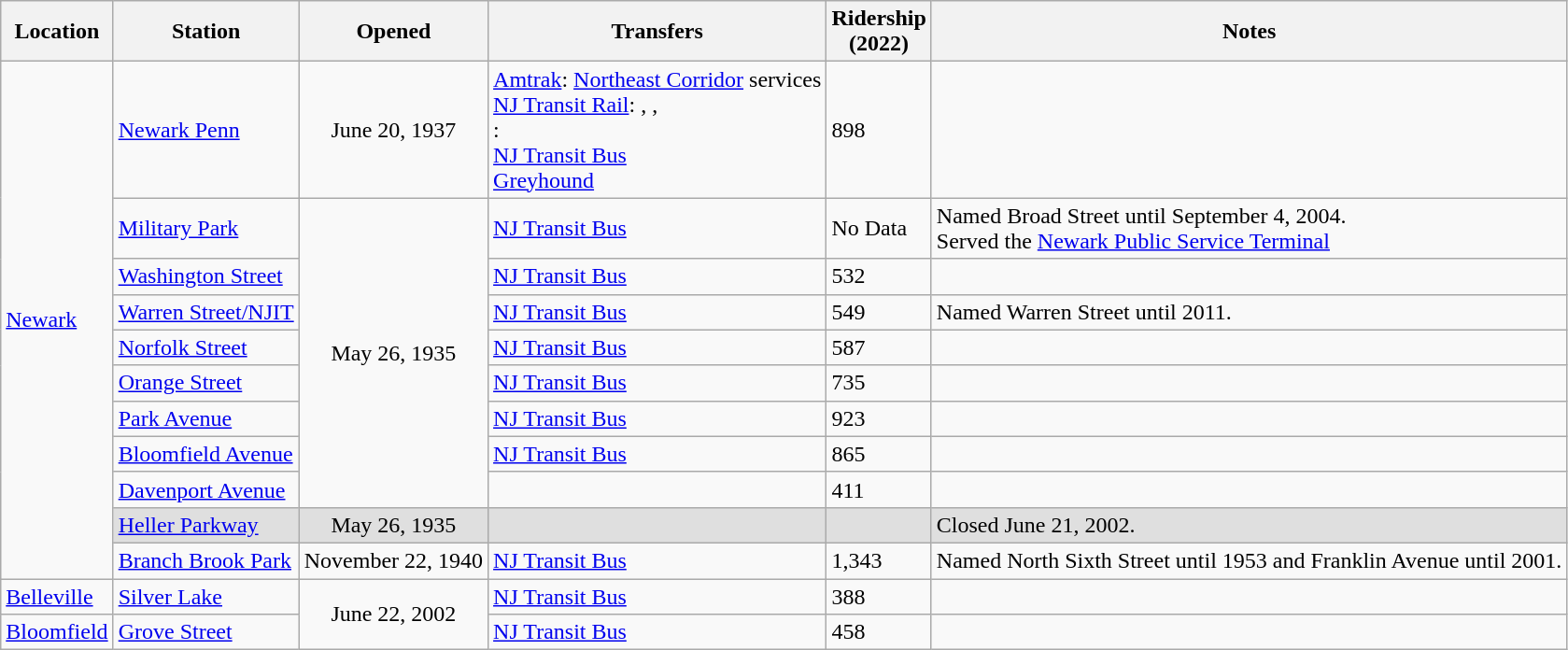<table class="wikitable sortable">
<tr>
<th>Location</th>
<th>Station</th>
<th>Opened</th>
<th>Transfers</th>
<th>Ridership<br>(2022)</th>
<th>Notes</th>
</tr>
<tr>
<td rowspan=11><a href='#'>Newark</a></td>
<td><a href='#'>Newark Penn</a></td>
<td align="center">June 20, 1937</td>
<td> <a href='#'>Amtrak</a>: <a href='#'>Northeast Corridor</a> services<br> <a href='#'>NJ Transit Rail</a>: , , <br>: <br> <a href='#'>NJ Transit Bus</a><br> <a href='#'>Greyhound</a></td>
<td>898</td>
<td></td>
</tr>
<tr>
<td><a href='#'>Military Park</a></td>
<td rowspan="8" align="center">May 26, 1935</td>
<td> <a href='#'>NJ Transit Bus</a></td>
<td>No Data</td>
<td>Named Broad Street until September 4, 2004.<br>Served the <a href='#'>Newark Public Service Terminal</a></td>
</tr>
<tr>
<td><a href='#'>Washington Street</a></td>
<td> <a href='#'>NJ Transit Bus</a></td>
<td>532</td>
<td></td>
</tr>
<tr>
<td><a href='#'>Warren Street/NJIT</a></td>
<td> <a href='#'>NJ Transit Bus</a></td>
<td>549</td>
<td>Named Warren Street until 2011.</td>
</tr>
<tr>
<td><a href='#'>Norfolk Street</a></td>
<td> <a href='#'>NJ Transit Bus</a></td>
<td>587</td>
<td></td>
</tr>
<tr>
<td><a href='#'>Orange Street</a></td>
<td> <a href='#'>NJ Transit Bus</a></td>
<td>735</td>
<td></td>
</tr>
<tr>
<td><a href='#'>Park Avenue</a></td>
<td> <a href='#'>NJ Transit Bus</a></td>
<td>923</td>
<td></td>
</tr>
<tr>
<td><a href='#'>Bloomfield Avenue</a></td>
<td> <a href='#'>NJ Transit Bus</a></td>
<td>865</td>
<td></td>
</tr>
<tr>
<td><a href='#'>Davenport Avenue</a></td>
<td></td>
<td>411</td>
<td></td>
</tr>
<tr bgcolor=dfdfdf>
<td><a href='#'>Heller Parkway</a></td>
<td align="center">May 26, 1935</td>
<td></td>
<td></td>
<td>Closed June 21, 2002.</td>
</tr>
<tr>
<td><a href='#'>Branch Brook Park</a></td>
<td align="center">November 22, 1940</td>
<td> <a href='#'>NJ Transit Bus</a></td>
<td>1,343</td>
<td>Named North Sixth Street until 1953 and Franklin Avenue until 2001.</td>
</tr>
<tr>
<td><a href='#'>Belleville</a></td>
<td><a href='#'>Silver Lake</a></td>
<td rowspan="2" align="center">June 22, 2002</td>
<td> <a href='#'>NJ Transit Bus</a></td>
<td>388</td>
<td></td>
</tr>
<tr>
<td><a href='#'>Bloomfield</a></td>
<td><a href='#'>Grove Street</a></td>
<td> <a href='#'>NJ Transit Bus</a></td>
<td>458</td>
<td></td>
</tr>
</table>
